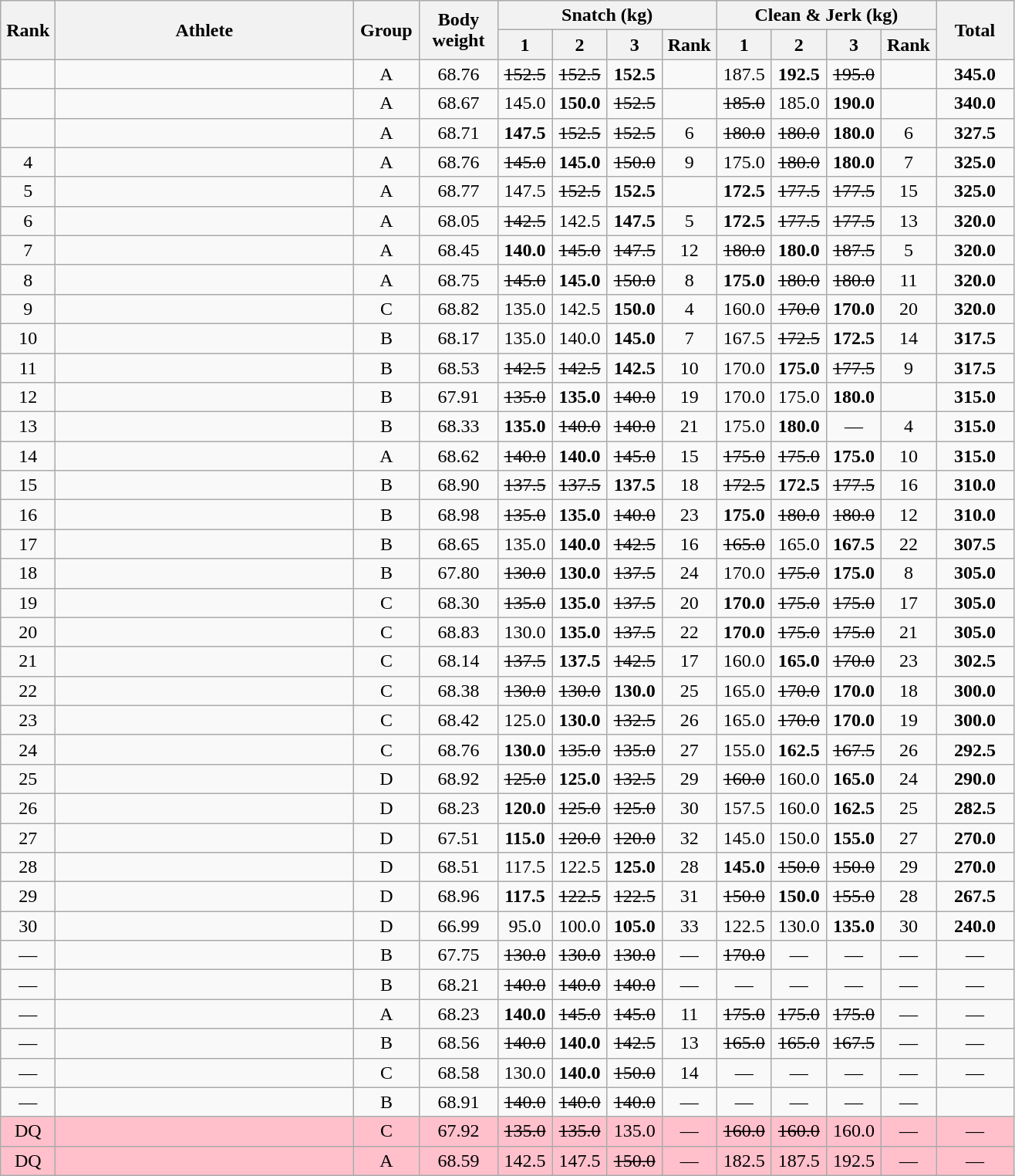<table class = "wikitable" style="text-align:center;">
<tr>
<th rowspan=2 width=40>Rank</th>
<th rowspan=2 width=250>Athlete</th>
<th rowspan=2 width=50>Group</th>
<th rowspan=2 width=60>Body weight</th>
<th colspan=4>Snatch (kg)</th>
<th colspan=4>Clean & Jerk (kg)</th>
<th rowspan=2 width=60>Total</th>
</tr>
<tr>
<th width=40>1</th>
<th width=40>2</th>
<th width=40>3</th>
<th width=40>Rank</th>
<th width=40>1</th>
<th width=40>2</th>
<th width=40>3</th>
<th width=40>Rank</th>
</tr>
<tr>
<td></td>
<td align=left></td>
<td>A</td>
<td>68.76</td>
<td><s>152.5 </s></td>
<td><s>152.5 </s></td>
<td><strong>152.5</strong></td>
<td></td>
<td>187.5</td>
<td><strong>192.5</strong></td>
<td><s>195.0 </s></td>
<td></td>
<td><strong>345.0</strong></td>
</tr>
<tr>
<td></td>
<td align=left></td>
<td>A</td>
<td>68.67</td>
<td>145.0</td>
<td><strong>150.0</strong></td>
<td><s>152.5 </s></td>
<td></td>
<td><s>185.0 </s></td>
<td>185.0</td>
<td><strong>190.0</strong></td>
<td></td>
<td><strong>340.0</strong></td>
</tr>
<tr>
<td></td>
<td align=left></td>
<td>A</td>
<td>68.71</td>
<td><strong>147.5</strong></td>
<td><s>152.5 </s></td>
<td><s>152.5 </s></td>
<td>6</td>
<td><s>180.0 </s></td>
<td><s>180.0 </s></td>
<td><strong>180.0</strong></td>
<td>6</td>
<td><strong>327.5</strong></td>
</tr>
<tr>
<td>4</td>
<td align=left></td>
<td>A</td>
<td>68.76</td>
<td><s>145.0 </s></td>
<td><strong>145.0</strong></td>
<td><s>150.0 </s></td>
<td>9</td>
<td>175.0</td>
<td><s>180.0 </s></td>
<td><strong>180.0</strong></td>
<td>7</td>
<td><strong>325.0</strong></td>
</tr>
<tr>
<td>5</td>
<td align=left></td>
<td>A</td>
<td>68.77</td>
<td>147.5</td>
<td><s>152.5 </s></td>
<td><strong>152.5</strong></td>
<td></td>
<td><strong>172.5</strong></td>
<td><s>177.5 </s></td>
<td><s>177.5 </s></td>
<td>15</td>
<td><strong>325.0</strong></td>
</tr>
<tr>
<td>6</td>
<td align=left></td>
<td>A</td>
<td>68.05</td>
<td><s>142.5 </s></td>
<td>142.5</td>
<td><strong>147.5</strong></td>
<td>5</td>
<td><strong>172.5</strong></td>
<td><s>177.5 </s></td>
<td><s>177.5 </s></td>
<td>13</td>
<td><strong>320.0</strong></td>
</tr>
<tr>
<td>7</td>
<td align=left></td>
<td>A</td>
<td>68.45</td>
<td><strong>140.0</strong></td>
<td><s>145.0 </s></td>
<td><s>147.5 </s></td>
<td>12</td>
<td><s>180.0 </s></td>
<td><strong>180.0</strong></td>
<td><s>187.5 </s></td>
<td>5</td>
<td><strong>320.0</strong></td>
</tr>
<tr>
<td>8</td>
<td align=left></td>
<td>A</td>
<td>68.75</td>
<td><s>145.0 </s></td>
<td><strong>145.0</strong></td>
<td><s>150.0 </s></td>
<td>8</td>
<td><strong>175.0</strong></td>
<td><s>180.0 </s></td>
<td><s>180.0 </s></td>
<td>11</td>
<td><strong>320.0</strong></td>
</tr>
<tr>
<td>9</td>
<td align=left></td>
<td>C</td>
<td>68.82</td>
<td>135.0</td>
<td>142.5</td>
<td><strong>150.0</strong></td>
<td>4</td>
<td>160.0</td>
<td><s>170.0 </s></td>
<td><strong>170.0</strong></td>
<td>20</td>
<td><strong>320.0</strong></td>
</tr>
<tr>
<td>10</td>
<td align=left></td>
<td>B</td>
<td>68.17</td>
<td>135.0</td>
<td>140.0</td>
<td><strong>145.0</strong></td>
<td>7</td>
<td>167.5</td>
<td><s>172.5 </s></td>
<td><strong>172.5</strong></td>
<td>14</td>
<td><strong>317.5</strong></td>
</tr>
<tr>
<td>11</td>
<td align=left></td>
<td>B</td>
<td>68.53</td>
<td><s>142.5 </s></td>
<td><s>142.5 </s></td>
<td><strong>142.5</strong></td>
<td>10</td>
<td>170.0</td>
<td><strong>175.0</strong></td>
<td><s>177.5 </s></td>
<td>9</td>
<td><strong>317.5</strong></td>
</tr>
<tr>
<td>12</td>
<td align=left></td>
<td>B</td>
<td>67.91</td>
<td><s>135.0 </s></td>
<td><strong>135.0</strong></td>
<td><s>140.0 </s></td>
<td>19</td>
<td>170.0</td>
<td>175.0</td>
<td><strong>180.0</strong></td>
<td></td>
<td><strong>315.0</strong></td>
</tr>
<tr>
<td>13</td>
<td align=left></td>
<td>B</td>
<td>68.33</td>
<td><strong>135.0</strong></td>
<td><s>140.0 </s></td>
<td><s>140.0 </s></td>
<td>21</td>
<td>175.0</td>
<td><strong>180.0</strong></td>
<td>—</td>
<td>4</td>
<td><strong>315.0</strong></td>
</tr>
<tr>
<td>14</td>
<td align=left></td>
<td>A</td>
<td>68.62</td>
<td><s>140.0 </s></td>
<td><strong>140.0</strong></td>
<td><s>145.0 </s></td>
<td>15</td>
<td><s>175.0 </s></td>
<td><s>175.0 </s></td>
<td><strong>175.0</strong></td>
<td>10</td>
<td><strong>315.0</strong></td>
</tr>
<tr>
<td>15</td>
<td align=left></td>
<td>B</td>
<td>68.90</td>
<td><s>137.5 </s></td>
<td><s>137.5 </s></td>
<td><strong>137.5</strong></td>
<td>18</td>
<td><s>172.5 </s></td>
<td><strong>172.5</strong></td>
<td><s>177.5 </s></td>
<td>16</td>
<td><strong>310.0</strong></td>
</tr>
<tr>
<td>16</td>
<td align=left></td>
<td>B</td>
<td>68.98</td>
<td><s>135.0 </s></td>
<td><strong>135.0</strong></td>
<td><s>140.0 </s></td>
<td>23</td>
<td><strong>175.0</strong></td>
<td><s>180.0 </s></td>
<td><s>180.0 </s></td>
<td>12</td>
<td><strong>310.0</strong></td>
</tr>
<tr>
<td>17</td>
<td align=left></td>
<td>B</td>
<td>68.65</td>
<td>135.0</td>
<td><strong>140.0</strong></td>
<td><s>142.5 </s></td>
<td>16</td>
<td><s>165.0 </s></td>
<td>165.0</td>
<td><strong>167.5</strong></td>
<td>22</td>
<td><strong>307.5</strong></td>
</tr>
<tr>
<td>18</td>
<td align=left></td>
<td>B</td>
<td>67.80</td>
<td><s>130.0 </s></td>
<td><strong>130.0</strong></td>
<td><s>137.5 </s></td>
<td>24</td>
<td>170.0</td>
<td><s>175.0 </s></td>
<td><strong>175.0</strong></td>
<td>8</td>
<td><strong>305.0</strong></td>
</tr>
<tr>
<td>19</td>
<td align=left></td>
<td>C</td>
<td>68.30</td>
<td><s>135.0 </s></td>
<td><strong>135.0</strong></td>
<td><s>137.5 </s></td>
<td>20</td>
<td><strong>170.0</strong></td>
<td><s>175.0 </s></td>
<td><s>175.0 </s></td>
<td>17</td>
<td><strong>305.0</strong></td>
</tr>
<tr>
<td>20</td>
<td align=left></td>
<td>C</td>
<td>68.83</td>
<td>130.0</td>
<td><strong>135.0</strong></td>
<td><s>137.5 </s></td>
<td>22</td>
<td><strong>170.0</strong></td>
<td><s>175.0 </s></td>
<td><s>175.0 </s></td>
<td>21</td>
<td><strong>305.0</strong></td>
</tr>
<tr>
<td>21</td>
<td align=left></td>
<td>C</td>
<td>68.14</td>
<td><s>137.5 </s></td>
<td><strong>137.5</strong></td>
<td><s>142.5 </s></td>
<td>17</td>
<td>160.0</td>
<td><strong>165.0</strong></td>
<td><s>170.0 </s></td>
<td>23</td>
<td><strong>302.5</strong></td>
</tr>
<tr>
<td>22</td>
<td align=left></td>
<td>C</td>
<td>68.38</td>
<td><s>130.0 </s></td>
<td><s>130.0 </s></td>
<td><strong>130.0</strong></td>
<td>25</td>
<td>165.0</td>
<td><s>170.0 </s></td>
<td><strong>170.0</strong></td>
<td>18</td>
<td><strong>300.0</strong></td>
</tr>
<tr>
<td>23</td>
<td align=left></td>
<td>C</td>
<td>68.42</td>
<td>125.0</td>
<td><strong>130.0</strong></td>
<td><s>132.5 </s></td>
<td>26</td>
<td>165.0</td>
<td><s>170.0 </s></td>
<td><strong>170.0</strong></td>
<td>19</td>
<td><strong>300.0</strong></td>
</tr>
<tr>
<td>24</td>
<td align=left></td>
<td>C</td>
<td>68.76</td>
<td><strong>130.0</strong></td>
<td><s>135.0 </s></td>
<td><s>135.0 </s></td>
<td>27</td>
<td>155.0</td>
<td><strong>162.5</strong></td>
<td><s>167.5 </s></td>
<td>26</td>
<td><strong>292.5</strong></td>
</tr>
<tr>
<td>25</td>
<td align=left></td>
<td>D</td>
<td>68.92</td>
<td><s>125.0 </s></td>
<td><strong>125.0</strong></td>
<td><s>132.5 </s></td>
<td>29</td>
<td><s>160.0 </s></td>
<td>160.0</td>
<td><strong>165.0</strong></td>
<td>24</td>
<td><strong>290.0</strong></td>
</tr>
<tr>
<td>26</td>
<td align=left></td>
<td>D</td>
<td>68.23</td>
<td><strong>120.0</strong></td>
<td><s>125.0 </s></td>
<td><s>125.0 </s></td>
<td>30</td>
<td>157.5</td>
<td>160.0</td>
<td><strong>162.5</strong></td>
<td>25</td>
<td><strong>282.5</strong></td>
</tr>
<tr>
<td>27</td>
<td align=left></td>
<td>D</td>
<td>67.51</td>
<td><strong>115.0</strong></td>
<td><s>120.0 </s></td>
<td><s>120.0 </s></td>
<td>32</td>
<td>145.0</td>
<td>150.0</td>
<td><strong>155.0</strong></td>
<td>27</td>
<td><strong>270.0</strong></td>
</tr>
<tr>
<td>28</td>
<td align=left></td>
<td>D</td>
<td>68.51</td>
<td>117.5</td>
<td>122.5</td>
<td><strong>125.0</strong></td>
<td>28</td>
<td><strong>145.0</strong></td>
<td><s>150.0 </s></td>
<td><s>150.0 </s></td>
<td>29</td>
<td><strong>270.0</strong></td>
</tr>
<tr>
<td>29</td>
<td align=left></td>
<td>D</td>
<td>68.96</td>
<td><strong>117.5</strong></td>
<td><s>122.5 </s></td>
<td><s>122.5 </s></td>
<td>31</td>
<td><s>150.0 </s></td>
<td><strong>150.0</strong></td>
<td><s>155.0 </s></td>
<td>28</td>
<td><strong>267.5</strong></td>
</tr>
<tr>
<td>30</td>
<td align=left></td>
<td>D</td>
<td>66.99</td>
<td>95.0</td>
<td>100.0</td>
<td><strong>105.0</strong></td>
<td>33</td>
<td>122.5</td>
<td>130.0</td>
<td><strong>135.0</strong></td>
<td>30</td>
<td><strong>240.0</strong></td>
</tr>
<tr>
<td>—</td>
<td align=left></td>
<td>B</td>
<td>67.75</td>
<td><s>130.0 </s></td>
<td><s>130.0 </s></td>
<td><s>130.0 </s></td>
<td>—</td>
<td><s>170.0 </s></td>
<td>—</td>
<td>—</td>
<td>—</td>
<td>—</td>
</tr>
<tr>
<td>—</td>
<td align=left></td>
<td>B</td>
<td>68.21</td>
<td><s>140.0 </s></td>
<td><s>140.0 </s></td>
<td><s>140.0 </s></td>
<td>—</td>
<td>—</td>
<td>—</td>
<td>—</td>
<td>—</td>
<td>—</td>
</tr>
<tr>
<td>—</td>
<td align=left></td>
<td>A</td>
<td>68.23</td>
<td><strong>140.0</strong></td>
<td><s>145.0 </s></td>
<td><s>145.0 </s></td>
<td>11</td>
<td><s>175.0 </s></td>
<td><s>175.0 </s></td>
<td><s>175.0 </s></td>
<td>—</td>
<td>—</td>
</tr>
<tr>
<td>—</td>
<td align=left></td>
<td>B</td>
<td>68.56</td>
<td><s>140.0 </s></td>
<td><strong>140.0</strong></td>
<td><s>142.5 </s></td>
<td>13</td>
<td><s>165.0 </s></td>
<td><s>165.0 </s></td>
<td><s>167.5 </s></td>
<td>—</td>
<td>—</td>
</tr>
<tr>
<td>—</td>
<td align=left></td>
<td>C</td>
<td>68.58</td>
<td>130.0</td>
<td><strong>140.0</strong></td>
<td><s>150.0 </s></td>
<td>14</td>
<td>—</td>
<td>—</td>
<td>—</td>
<td>—</td>
<td>—</td>
</tr>
<tr>
<td>—</td>
<td align=left></td>
<td>B</td>
<td>68.91</td>
<td><s>140.0 </s></td>
<td><s>140.0 </s></td>
<td><s>140.0 </s></td>
<td>—</td>
<td>—</td>
<td>—</td>
<td>—</td>
<td>—</td>
</tr>
<tr bgcolor=pink>
<td>DQ</td>
<td align=left></td>
<td>C</td>
<td>67.92</td>
<td><s>135.0 </s></td>
<td><s>135.0 </s></td>
<td>135.0</td>
<td>—</td>
<td><s>160.0 </s></td>
<td><s>160.0 </s></td>
<td>160.0</td>
<td>—</td>
<td>—</td>
</tr>
<tr bgcolor=pink>
<td>DQ</td>
<td align=left></td>
<td>A</td>
<td>68.59</td>
<td>142.5</td>
<td>147.5</td>
<td><s>150.0 </s></td>
<td>—</td>
<td>182.5</td>
<td>187.5</td>
<td>192.5</td>
<td>—</td>
<td>—</td>
</tr>
</table>
